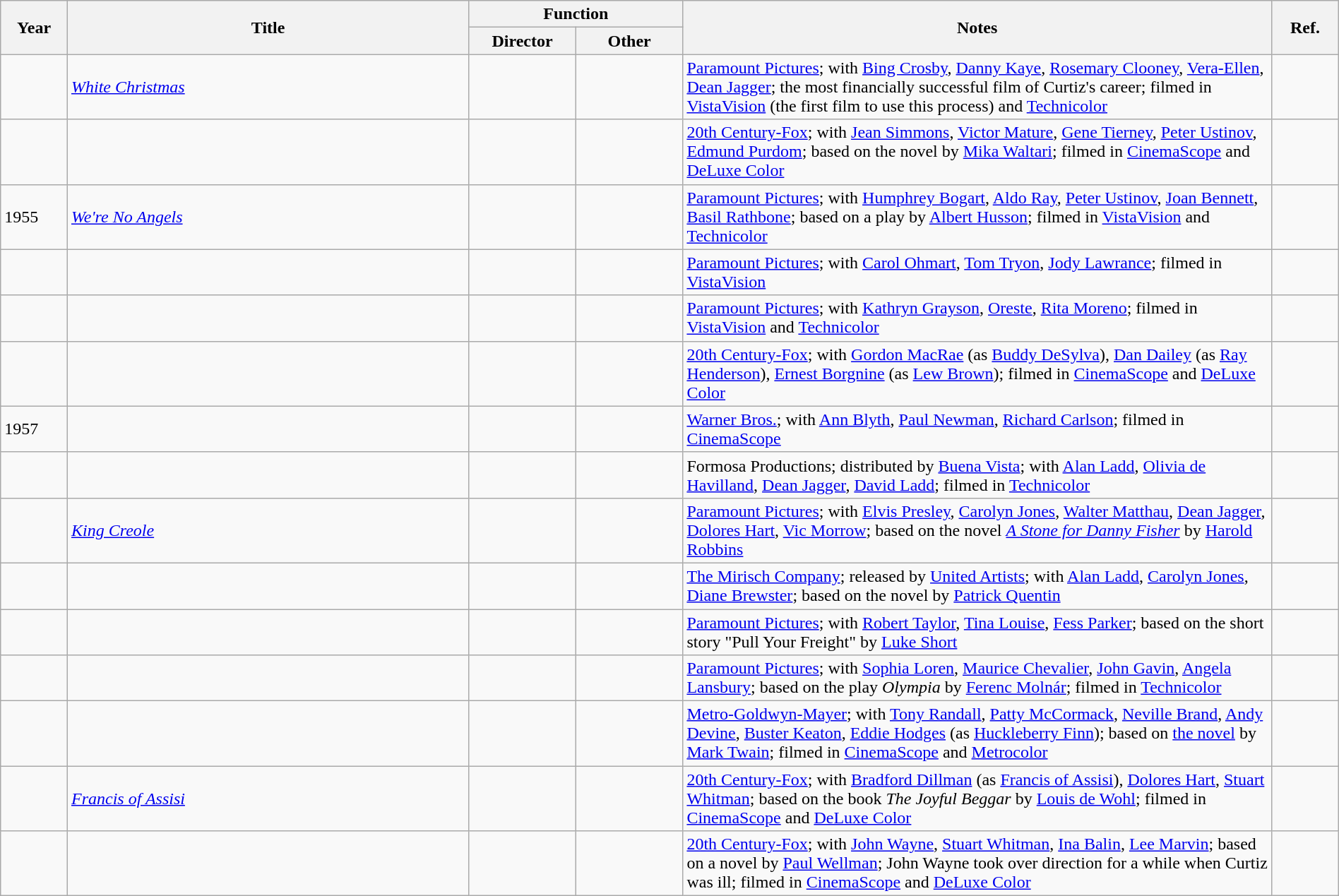<table class="wikitable sortable sticky-header-multi" width="100%">
<tr>
<th scope="col" rowspan="2" width="5%">Year</th>
<th scope="col" rowspan="2" width="30%">Title</th>
<th scope="col" colspan="2">Function</th>
<th scope="col" class="unsortable" rowspan="2">Notes</th>
<th scope="col" class="unsortable" rowspan="2" width="5%">Ref.</th>
</tr>
<tr>
<th scope="col" class="unsortable" width="8%">Director</th>
<th scope="col" class="unsortable" width="8%">Other</th>
</tr>
<tr>
<td scope="row"></td>
<td><em><a href='#'>White Christmas</a></em></td>
<td></td>
<td></td>
<td><a href='#'>Paramount Pictures</a>; with <a href='#'>Bing Crosby</a>, <a href='#'>Danny Kaye</a>, <a href='#'>Rosemary Clooney</a>, <a href='#'>Vera-Ellen</a>, <a href='#'>Dean Jagger</a>; the most financially successful film of Curtiz's career; filmed in <a href='#'>VistaVision</a> (the first film to use this process) and <a href='#'>Technicolor</a></td>
<td align=center></td>
</tr>
<tr>
<td scope="row"></td>
<td></td>
<td></td>
<td></td>
<td><a href='#'>20th Century-Fox</a>; with <a href='#'>Jean Simmons</a>, <a href='#'>Victor Mature</a>, <a href='#'>Gene Tierney</a>, <a href='#'>Peter Ustinov</a>, <a href='#'>Edmund Purdom</a>; based on the novel by <a href='#'>Mika Waltari</a>; filmed in <a href='#'>CinemaScope</a> and <a href='#'>DeLuxe Color</a></td>
<td align=center></td>
</tr>
<tr>
<td scope="row">1955</td>
<td><em><a href='#'>We're No Angels</a></em></td>
<td></td>
<td></td>
<td><a href='#'>Paramount Pictures</a>; with <a href='#'>Humphrey Bogart</a>, <a href='#'>Aldo Ray</a>, <a href='#'>Peter Ustinov</a>, <a href='#'>Joan Bennett</a>, <a href='#'>Basil Rathbone</a>; based on a play by <a href='#'>Albert Husson</a>; filmed in <a href='#'>VistaVision</a> and <a href='#'>Technicolor</a></td>
<td align=center></td>
</tr>
<tr>
<td scope="row"></td>
<td></td>
<td></td>
<td></td>
<td><a href='#'>Paramount Pictures</a>; with <a href='#'>Carol Ohmart</a>, <a href='#'>Tom Tryon</a>, <a href='#'>Jody Lawrance</a>; filmed in <a href='#'>VistaVision</a></td>
<td align=center></td>
</tr>
<tr>
<td scope="row"></td>
<td></td>
<td></td>
<td></td>
<td><a href='#'>Paramount Pictures</a>; with <a href='#'>Kathryn Grayson</a>, <a href='#'>Oreste</a>, <a href='#'>Rita Moreno</a>; filmed in <a href='#'>VistaVision</a> and <a href='#'>Technicolor</a></td>
<td align=center></td>
</tr>
<tr>
<td scope="row"></td>
<td></td>
<td></td>
<td></td>
<td><a href='#'>20th Century-Fox</a>; with <a href='#'>Gordon MacRae</a> (as <a href='#'>Buddy DeSylva</a>), <a href='#'>Dan Dailey</a> (as <a href='#'>Ray Henderson</a>), <a href='#'>Ernest Borgnine</a> (as <a href='#'>Lew Brown</a>); filmed in <a href='#'>CinemaScope</a> and <a href='#'>DeLuxe Color</a></td>
<td align=center></td>
</tr>
<tr>
<td scope="row">1957</td>
<td></td>
<td></td>
<td></td>
<td><a href='#'>Warner Bros.</a>; with <a href='#'>Ann Blyth</a>, <a href='#'>Paul Newman</a>, <a href='#'>Richard Carlson</a>; filmed in <a href='#'>CinemaScope</a></td>
<td align=center></td>
</tr>
<tr>
<td scope="row"></td>
<td></td>
<td></td>
<td></td>
<td>Formosa Productions; distributed by <a href='#'>Buena Vista</a>; with <a href='#'>Alan Ladd</a>, <a href='#'>Olivia de Havilland</a>, <a href='#'>Dean Jagger</a>, <a href='#'>David Ladd</a>; filmed in <a href='#'>Technicolor</a></td>
<td align=center></td>
</tr>
<tr>
<td scope="row"></td>
<td><em><a href='#'>King Creole</a></em></td>
<td></td>
<td></td>
<td><a href='#'>Paramount Pictures</a>; with <a href='#'>Elvis Presley</a>, <a href='#'>Carolyn Jones</a>, <a href='#'>Walter Matthau</a>, <a href='#'>Dean Jagger</a>, <a href='#'>Dolores Hart</a>, <a href='#'>Vic Morrow</a>; based on the novel <em><a href='#'>A Stone for Danny Fisher</a></em> by <a href='#'>Harold Robbins</a></td>
<td align=center></td>
</tr>
<tr>
<td scope="row"></td>
<td></td>
<td></td>
<td></td>
<td><a href='#'>The Mirisch Company</a>; released by <a href='#'>United Artists</a>; with <a href='#'>Alan Ladd</a>, <a href='#'>Carolyn Jones</a>, <a href='#'>Diane Brewster</a>; based on the novel by <a href='#'>Patrick Quentin</a></td>
<td align=center></td>
</tr>
<tr>
<td scope="row"></td>
<td></td>
<td></td>
<td></td>
<td><a href='#'>Paramount Pictures</a>; with <a href='#'>Robert Taylor</a>, <a href='#'>Tina Louise</a>, <a href='#'>Fess Parker</a>; based on the short story "Pull Your Freight" by <a href='#'>Luke Short</a></td>
<td align=center></td>
</tr>
<tr>
<td scope="row"></td>
<td></td>
<td></td>
<td></td>
<td><a href='#'>Paramount Pictures</a>; with <a href='#'>Sophia Loren</a>, <a href='#'>Maurice Chevalier</a>, <a href='#'>John Gavin</a>, <a href='#'>Angela Lansbury</a>; based on the play <em>Olympia</em> by <a href='#'>Ferenc Molnár</a>; filmed in <a href='#'>Technicolor</a></td>
<td align=center></td>
</tr>
<tr>
<td scope="row"></td>
<td></td>
<td></td>
<td></td>
<td><a href='#'>Metro-Goldwyn-Mayer</a>; with <a href='#'>Tony Randall</a>, <a href='#'>Patty McCormack</a>, <a href='#'>Neville Brand</a>, <a href='#'>Andy Devine</a>, <a href='#'>Buster Keaton</a>, <a href='#'>Eddie Hodges</a> (as <a href='#'>Huckleberry Finn</a>); based on <a href='#'>the novel</a> by <a href='#'>Mark Twain</a>; filmed in <a href='#'>CinemaScope</a> and <a href='#'>Metrocolor</a></td>
<td align=center></td>
</tr>
<tr>
<td scope="row"></td>
<td><em><a href='#'>Francis of Assisi</a></em></td>
<td></td>
<td></td>
<td><a href='#'>20th Century-Fox</a>; with <a href='#'>Bradford Dillman</a> (as <a href='#'>Francis of Assisi</a>), <a href='#'>Dolores Hart</a>, <a href='#'>Stuart Whitman</a>; based on the book <em>The Joyful Beggar</em> by <a href='#'>Louis de Wohl</a>; filmed in <a href='#'>CinemaScope</a> and <a href='#'>DeLuxe Color</a></td>
<td align=center></td>
</tr>
<tr>
<td scope="row"></td>
<td></td>
<td></td>
<td></td>
<td><a href='#'>20th Century-Fox</a>; with <a href='#'>John Wayne</a>, <a href='#'>Stuart Whitman</a>, <a href='#'>Ina Balin</a>, <a href='#'>Lee Marvin</a>; based on a novel by <a href='#'>Paul Wellman</a>; John Wayne took over direction for a while when Curtiz was ill; filmed in <a href='#'>CinemaScope</a> and <a href='#'>DeLuxe Color</a></td>
<td align=center></td>
</tr>
</table>
